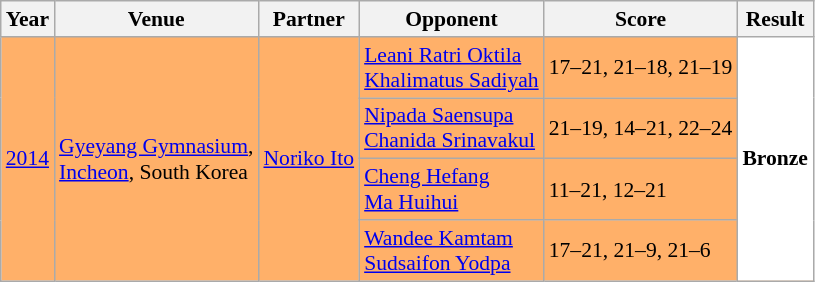<table class="sortable wikitable" style="font-size: 90%;">
<tr>
<th>Year</th>
<th>Venue</th>
<th>Partner</th>
<th>Opponent</th>
<th>Score</th>
<th>Result</th>
</tr>
<tr style="background:#FFB069">
<td rowspan="4" align="center"><a href='#'>2014</a></td>
<td rowspan="4" align="left"><a href='#'>Gyeyang Gymnasium</a>,<br><a href='#'>Incheon</a>, South Korea</td>
<td rowspan="4" align="left"> <a href='#'>Noriko Ito</a></td>
<td align="left"> <a href='#'>Leani Ratri Oktila</a><br> <a href='#'>Khalimatus Sadiyah</a></td>
<td>17–21, 21–18, 21–19</td>
<td rowspan="4" style="text-align:left; background:white"> <strong>Bronze</strong></td>
</tr>
<tr style="background:#FFB069">
<td align="left"> <a href='#'>Nipada Saensupa</a><br> <a href='#'>Chanida Srinavakul</a></td>
<td>21–19, 14–21, 22–24</td>
</tr>
<tr style="background:#FFB069">
<td align="left"> <a href='#'>Cheng Hefang</a><br> <a href='#'>Ma Huihui</a></td>
<td>11–21, 12–21</td>
</tr>
<tr style="background:#FFB069">
<td align="left"> <a href='#'>Wandee Kamtam</a><br> <a href='#'>Sudsaifon Yodpa</a></td>
<td>17–21, 21–9, 21–6</td>
</tr>
</table>
